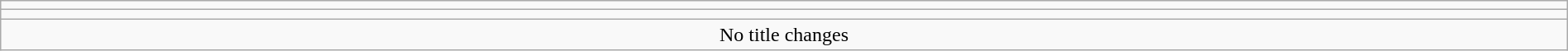<table class="wikitable" style="text-align:center; width:100%;">
<tr>
<td colspan=5></td>
</tr>
<tr>
<td colspan=5><strong></strong></td>
</tr>
<tr>
<td colspan="5">No title changes</td>
</tr>
</table>
